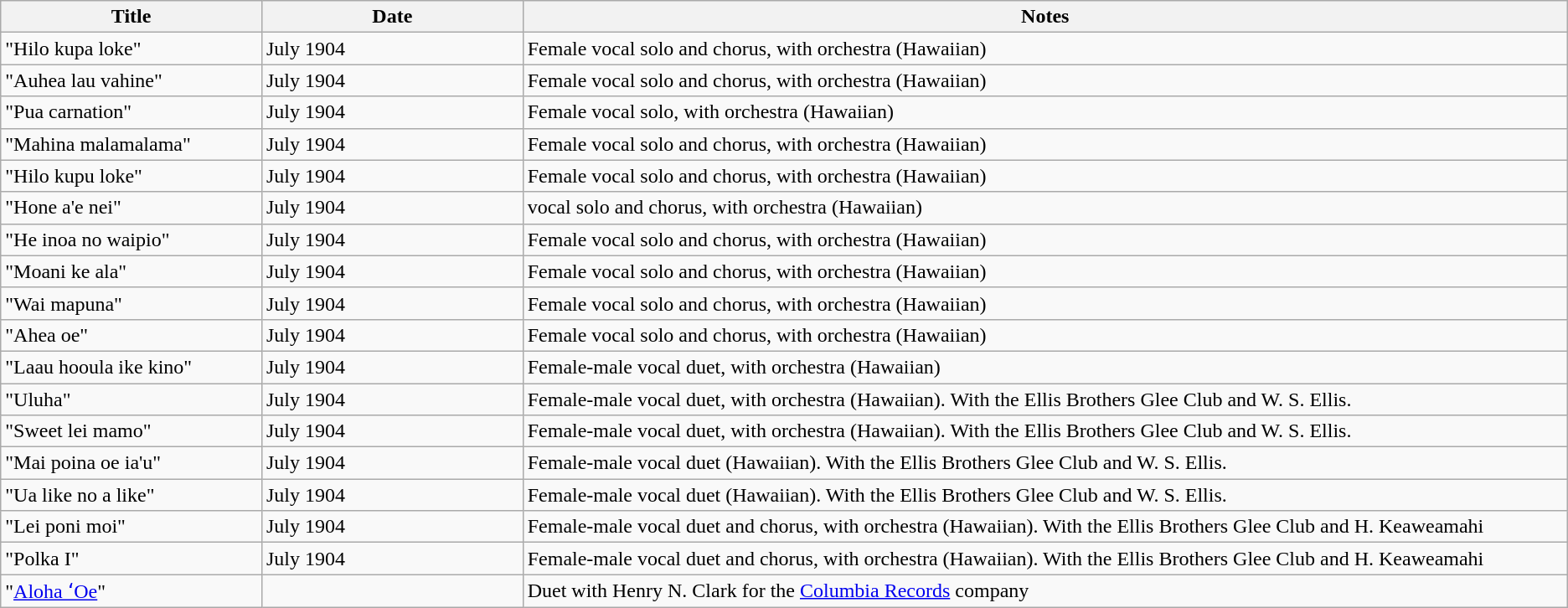<table class="wikitable sortable">
<tr>
<th width=10%>Title</th>
<th width=10%>Date</th>
<th width=40%>Notes</th>
</tr>
<tr>
<td>"Hilo kupa loke"</td>
<td>July 1904</td>
<td>Female vocal solo and chorus, with orchestra (Hawaiian)</td>
</tr>
<tr>
<td>"Auhea lau vahine"</td>
<td>July 1904</td>
<td>Female vocal solo and chorus, with orchestra (Hawaiian)</td>
</tr>
<tr>
<td>"Pua carnation"</td>
<td>July 1904</td>
<td>Female vocal solo, with orchestra (Hawaiian)</td>
</tr>
<tr>
<td>"Mahina malamalama"</td>
<td>July 1904</td>
<td>Female vocal solo and chorus, with orchestra (Hawaiian)</td>
</tr>
<tr>
<td>"Hilo kupu loke"</td>
<td>July 1904</td>
<td>Female vocal solo and chorus, with orchestra (Hawaiian)</td>
</tr>
<tr>
<td>"Hone a'e nei"</td>
<td>July 1904</td>
<td>vocal solo and chorus, with orchestra (Hawaiian)</td>
</tr>
<tr>
<td>"He inoa no waipio"</td>
<td>July 1904</td>
<td>Female vocal solo and chorus, with orchestra (Hawaiian)</td>
</tr>
<tr>
<td>"Moani ke ala"</td>
<td>July 1904</td>
<td>Female vocal solo and chorus, with orchestra (Hawaiian)</td>
</tr>
<tr>
<td>"Wai mapuna"</td>
<td>July 1904</td>
<td>Female vocal solo and chorus, with orchestra (Hawaiian)</td>
</tr>
<tr>
<td>"Ahea oe"</td>
<td>July 1904</td>
<td>Female vocal solo and chorus, with orchestra (Hawaiian)</td>
</tr>
<tr>
<td>"Laau hooula ike kino"</td>
<td>July 1904</td>
<td>Female-male vocal duet, with orchestra (Hawaiian)</td>
</tr>
<tr>
<td>"Uluha"</td>
<td>July 1904</td>
<td>Female-male vocal duet, with orchestra (Hawaiian). With the Ellis Brothers Glee Club and W. S. Ellis.</td>
</tr>
<tr>
<td>"Sweet lei mamo"</td>
<td>July 1904</td>
<td>Female-male vocal duet, with orchestra (Hawaiian). With the Ellis Brothers Glee Club and W. S. Ellis.</td>
</tr>
<tr>
<td>"Mai poina oe ia'u"</td>
<td>July 1904</td>
<td>Female-male vocal duet (Hawaiian). With the Ellis Brothers Glee Club and W. S. Ellis.</td>
</tr>
<tr>
<td>"Ua like no a like"</td>
<td>July 1904</td>
<td>Female-male vocal duet (Hawaiian). With the Ellis Brothers Glee Club and W. S. Ellis.</td>
</tr>
<tr>
<td>"Lei poni moi"</td>
<td>July 1904</td>
<td>Female-male vocal duet and chorus, with orchestra (Hawaiian). With the Ellis Brothers Glee Club and H. Keaweamahi</td>
</tr>
<tr>
<td>"Polka I"</td>
<td>July 1904</td>
<td>Female-male vocal duet and chorus, with orchestra (Hawaiian). With the Ellis Brothers Glee Club and H. Keaweamahi</td>
</tr>
<tr>
<td>"<a href='#'>Aloha ʻOe</a>"</td>
<td></td>
<td>Duet with Henry N. Clark for the <a href='#'>Columbia Records</a> company</td>
</tr>
</table>
